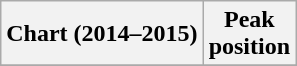<table class="wikitable plainrowheaders" style="text-align:center;">
<tr>
<th>Chart (2014–2015)</th>
<th>Peak<br>position</th>
</tr>
<tr>
</tr>
</table>
